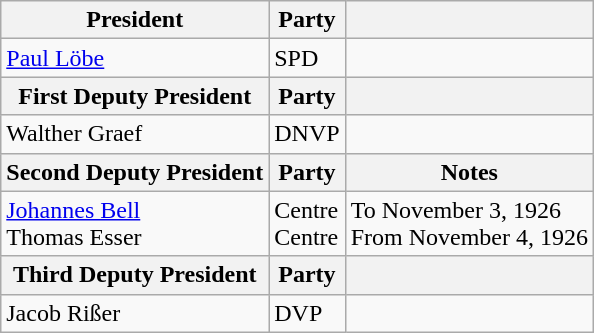<table class="wikitable">
<tr>
<th>President</th>
<th>Party</th>
<th></th>
</tr>
<tr>
<td><a href='#'>Paul Löbe</a></td>
<td>SPD</td>
<td></td>
</tr>
<tr>
<th>First Deputy President</th>
<th>Party</th>
<th></th>
</tr>
<tr>
<td>Walther Graef</td>
<td>DNVP</td>
<td></td>
</tr>
<tr>
<th>Second Deputy President</th>
<th>Party</th>
<th>Notes</th>
</tr>
<tr>
<td><a href='#'>Johannes Bell</a><br>Thomas Esser</td>
<td>Centre<br>Centre</td>
<td>To November 3, 1926<br>From November 4, 1926</td>
</tr>
<tr>
<th>Third Deputy President</th>
<th>Party</th>
<th></th>
</tr>
<tr>
<td>Jacob Rißer</td>
<td>DVP</td>
<td></td>
</tr>
</table>
